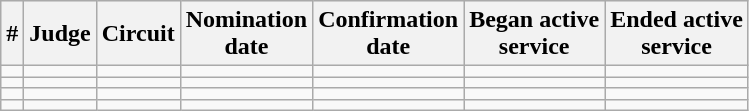<table class="sortable wikitable">
<tr bgcolor="#ececec">
<th>#</th>
<th>Judge</th>
<th>Circuit</th>
<th>Nomination<br>date</th>
<th>Confirmation<br>date</th>
<th>Began active<br>service</th>
<th>Ended active<br>service</th>
</tr>
<tr>
<td></td>
<td></td>
<td></td>
<td></td>
<td></td>
<td></td>
<td></td>
</tr>
<tr>
<td></td>
<td></td>
<td></td>
<td></td>
<td></td>
<td></td>
<td></td>
</tr>
<tr>
<td></td>
<td></td>
<td></td>
<td></td>
<td></td>
<td></td>
<td></td>
</tr>
<tr>
<td></td>
<td></td>
<td></td>
<td></td>
<td></td>
<td></td>
<td></td>
</tr>
</table>
